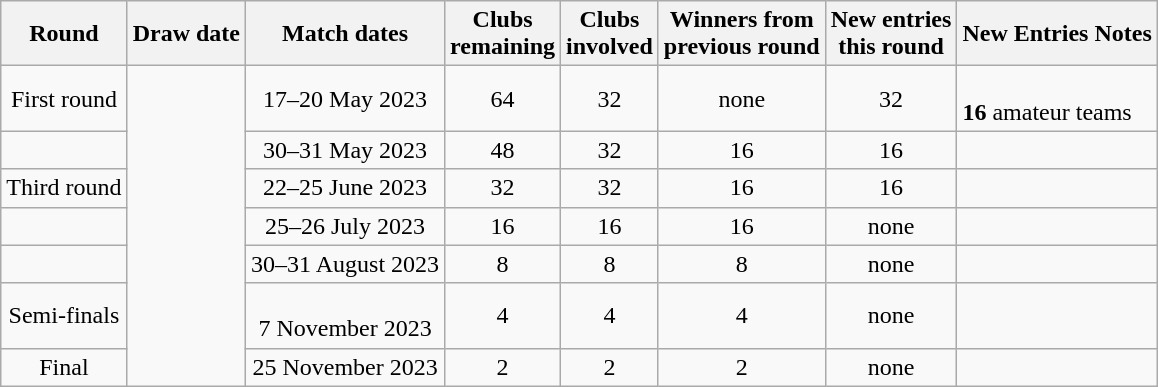<table class="wikitable">
<tr>
<th>Round</th>
<th>Draw date</th>
<th>Match dates</th>
<th>Clubs<br>remaining</th>
<th>Clubs<br>involved</th>
<th>Winners from<br>previous round</th>
<th>New entries<br>this round</th>
<th>New Entries Notes</th>
</tr>
<tr align=center>
<td>First round</td>
<td rowspan=7></td>
<td>17–20 May 2023</td>
<td>64</td>
<td>32</td>
<td>none</td>
<td>32</td>
<td align=left><br><strong>16</strong> amateur teams</td>
</tr>
<tr align=center>
<td></td>
<td>30–31 May 2023</td>
<td>48</td>
<td>32</td>
<td>16</td>
<td>16</td>
<td align=left></td>
</tr>
<tr align=center>
<td>Third round</td>
<td>22–25 June 2023</td>
<td>32</td>
<td>32</td>
<td>16</td>
<td>16</td>
<td align=left></td>
</tr>
<tr align=center>
<td></td>
<td>25–26 July 2023</td>
<td>16</td>
<td>16</td>
<td>16</td>
<td>none</td>
<td align=left></td>
</tr>
<tr align=center>
<td></td>
<td>30–31 August 2023</td>
<td>8</td>
<td>8</td>
<td>8</td>
<td>none</td>
<td align=left></td>
</tr>
<tr align=center>
<td>Semi-finals</td>
<td><br>7 November 2023</td>
<td>4</td>
<td>4</td>
<td>4</td>
<td>none</td>
<td align=left></td>
</tr>
<tr align=center>
<td>Final</td>
<td>25 November 2023</td>
<td>2</td>
<td>2</td>
<td>2</td>
<td>none</td>
<td align=left></td>
</tr>
</table>
